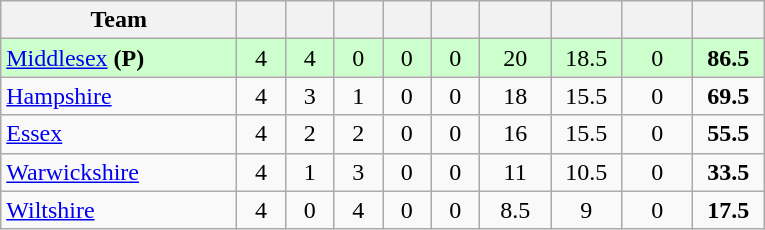<table class="wikitable" style="text-align:center">
<tr>
<th width="150">Team</th>
<th width="25"></th>
<th width="25"></th>
<th width="25"></th>
<th width="25"></th>
<th width="25"></th>
<th width="40"></th>
<th width="40"></th>
<th width="40"></th>
<th width="40"></th>
</tr>
<tr style="background:#cfc">
<td style="text-align:left"><a href='#'>Middlesex</a> <strong>(P)</strong></td>
<td>4</td>
<td>4</td>
<td>0</td>
<td>0</td>
<td>0</td>
<td>20</td>
<td>18.5</td>
<td>0</td>
<td><strong>86.5</strong></td>
</tr>
<tr>
<td style="text-align:left"><a href='#'>Hampshire</a></td>
<td>4</td>
<td>3</td>
<td>1</td>
<td>0</td>
<td>0</td>
<td>18</td>
<td>15.5</td>
<td>0</td>
<td><strong>69.5</strong></td>
</tr>
<tr>
<td style="text-align:left"><a href='#'>Essex</a></td>
<td>4</td>
<td>2</td>
<td>2</td>
<td>0</td>
<td>0</td>
<td>16</td>
<td>15.5</td>
<td>0</td>
<td><strong>55.5</strong></td>
</tr>
<tr>
<td style="text-align:left"><a href='#'>Warwickshire</a></td>
<td>4</td>
<td>1</td>
<td>3</td>
<td>0</td>
<td>0</td>
<td>11</td>
<td>10.5</td>
<td>0</td>
<td><strong>33.5</strong></td>
</tr>
<tr>
<td style="text-align:left"><a href='#'>Wiltshire</a></td>
<td>4</td>
<td>0</td>
<td>4</td>
<td>0</td>
<td>0</td>
<td>8.5</td>
<td>9</td>
<td>0</td>
<td><strong>17.5</strong></td>
</tr>
</table>
